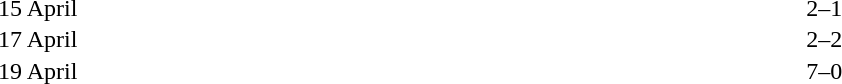<table cellspacing=1 width=70%>
<tr>
<th width=25%></th>
<th width=30%></th>
<th width=15%></th>
<th width=30%></th>
</tr>
<tr>
<td>15 April</td>
<td align=right></td>
<td align=center>2–1</td>
<td></td>
</tr>
<tr>
<td>17 April</td>
<td align=right></td>
<td align=center>2–2</td>
<td></td>
</tr>
<tr>
<td>19 April</td>
<td align=right></td>
<td align=center>7–0</td>
<td></td>
</tr>
</table>
